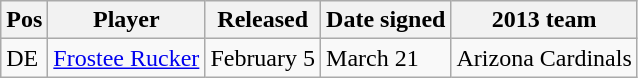<table class="wikitable">
<tr style="text-align:center;">
<th>Pos</th>
<th>Player</th>
<th>Released</th>
<th>Date signed</th>
<th>2013 team</th>
</tr>
<tr>
<td>DE</td>
<td><a href='#'>Frostee Rucker</a></td>
<td>February 5</td>
<td>March 21</td>
<td>Arizona Cardinals</td>
</tr>
</table>
